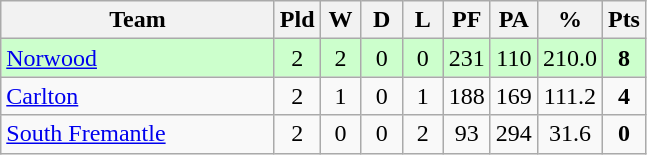<table class="wikitable" style="text-align: center;">
<tr>
<th width="175">Team</th>
<th width="20">Pld</th>
<th width="20">W</th>
<th width="20">D</th>
<th width="20">L</th>
<th width="20">PF</th>
<th width="20">PA</th>
<th width="20">%</th>
<th width="20">Pts</th>
</tr>
<tr bgcolor="#ccffcc">
<td align=left><a href='#'>Norwood</a></td>
<td>2</td>
<td>2</td>
<td>0</td>
<td>0</td>
<td>231</td>
<td>110</td>
<td>210.0</td>
<td><strong>8</strong></td>
</tr>
<tr>
<td align=left><a href='#'>Carlton</a></td>
<td>2</td>
<td>1</td>
<td>0</td>
<td>1</td>
<td>188</td>
<td>169</td>
<td>111.2</td>
<td><strong>4</strong></td>
</tr>
<tr>
<td align=left><a href='#'>South Fremantle</a></td>
<td>2</td>
<td>0</td>
<td>0</td>
<td>2</td>
<td>93</td>
<td>294</td>
<td>31.6</td>
<td><strong>0</strong></td>
</tr>
</table>
